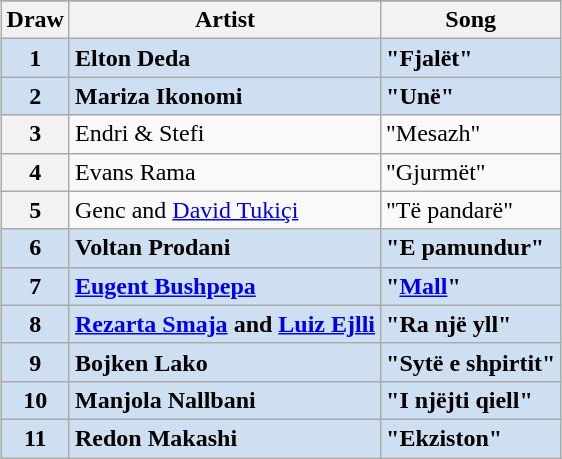<table class="sortable wikitable plainrowheaders" style="margin: 1em auto 1em auto; text-align:left">
<tr>
</tr>
<tr>
<th scope="col">Draw</th>
<th scope="col">Artist</th>
<th scope="col">Song</th>
</tr>
<tr style="font-weight:bold; background:#CEDFF2;">
<th scope="row" style="text-align:center; font-weight:bold; background:#CEDFF2;">1</th>
<td>Elton Deda</td>
<td>"Fjalët"</td>
</tr>
<tr style="font-weight:bold; background:#CEDFF2;">
<th scope="row" style="text-align:center; font-weight:bold; background:#CEDFF2;">2</th>
<td>Mariza Ikonomi</td>
<td>"Unë"</td>
</tr>
<tr>
<th scope="row" style="text-align:center;">3</th>
<td>Endri & Stefi</td>
<td>"Mesazh"</td>
</tr>
<tr>
<th scope="row" style="text-align:center;">4</th>
<td>Evans Rama</td>
<td>"Gjurmët"</td>
</tr>
<tr>
<th scope="row" style="text-align:center;">5</th>
<td>Genc and <a href='#'>David Tukiçi</a></td>
<td>"Të pandarë"</td>
</tr>
<tr style="font-weight:bold; background:#CEDFF2;">
<th scope="row" style="text-align:center; font-weight:bold; background:#CEDFF2;">6</th>
<td>Voltan Prodani</td>
<td>"E pamundur"</td>
</tr>
<tr style="font-weight:bold; background:#CEDFF2;">
<th scope="row" style="text-align:center; font-weight:bold; background:#CEDFF2;">7</th>
<td><a href='#'>Eugent Bushpepa</a></td>
<td>"<a href='#'>Mall</a>"</td>
</tr>
<tr style="font-weight:bold; background:#CEDFF2;">
<th scope="row" style="text-align:center; font-weight:bold; background:#CEDFF2;">8</th>
<td><a href='#'>Rezarta Smaja</a> and <a href='#'>Luiz Ejlli</a></td>
<td>"Ra një yll"</td>
</tr>
<tr style="font-weight:bold; background:#CEDFF2;">
<th scope="row" style="text-align:center; font-weight:bold; background:#CEDFF2;">9</th>
<td>Bojken Lako</td>
<td>"Sytë e shpirtit"</td>
</tr>
<tr style="font-weight:bold; background:#CEDFF2;">
<th scope="row" style="text-align:center; font-weight:bold; background:#CEDFF2;">10</th>
<td>Manjola Nallbani</td>
<td>"I njëjti qiell"</td>
</tr>
<tr style="font-weight:bold; background:#CEDFF2;">
<th scope="row" style="text-align:center; font-weight:bold; background:#CEDFF2;">11</th>
<td>Redon Makashi</td>
<td>"Ekziston"</td>
</tr>
</table>
